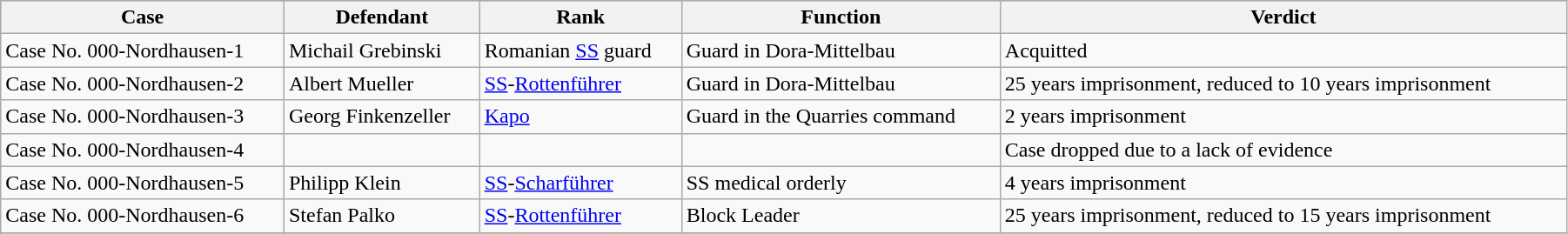<table class="wikitable" width="95%">
<tr bgcolor="silver">
<th>Case</th>
<th>Defendant</th>
<th>Rank</th>
<th>Function</th>
<th>Verdict</th>
</tr>
<tr>
<td rowspan=1>Case No. 000-Nordhausen-1</td>
<td>Michail Grebinski</td>
<td>Romanian <a href='#'>SS</a> guard</td>
<td>Guard in Dora-Mittelbau</td>
<td>Acquitted</td>
</tr>
<tr>
<td rowspan=1>Case No. 000-Nordhausen-2</td>
<td>Albert Mueller</td>
<td><a href='#'>SS</a>-<a href='#'>Rottenführer</a></td>
<td>Guard in Dora-Mittelbau</td>
<td>25 years imprisonment, reduced to 10 years imprisonment</td>
</tr>
<tr>
<td rowspan=1>Case No. 000-Nordhausen-3</td>
<td>Georg Finkenzeller</td>
<td><a href='#'>Kapo</a></td>
<td>Guard in the Quarries command</td>
<td>2 years imprisonment</td>
</tr>
<tr>
<td rowspan=1>Case No. 000-Nordhausen-4</td>
<td></td>
<td></td>
<td></td>
<td>Case dropped due to a lack of evidence</td>
</tr>
<tr>
<td rowspan=1>Case No. 000-Nordhausen-5</td>
<td>Philipp Klein</td>
<td><a href='#'>SS</a>-<a href='#'>Scharführer</a></td>
<td>SS medical orderly</td>
<td>4 years imprisonment</td>
</tr>
<tr>
<td rowspan=1>Case No. 000-Nordhausen-6</td>
<td>Stefan Palko</td>
<td><a href='#'>SS</a>-<a href='#'>Rottenführer</a></td>
<td>Block Leader</td>
<td>25 years imprisonment, reduced to 15 years imprisonment</td>
</tr>
<tr>
</tr>
</table>
